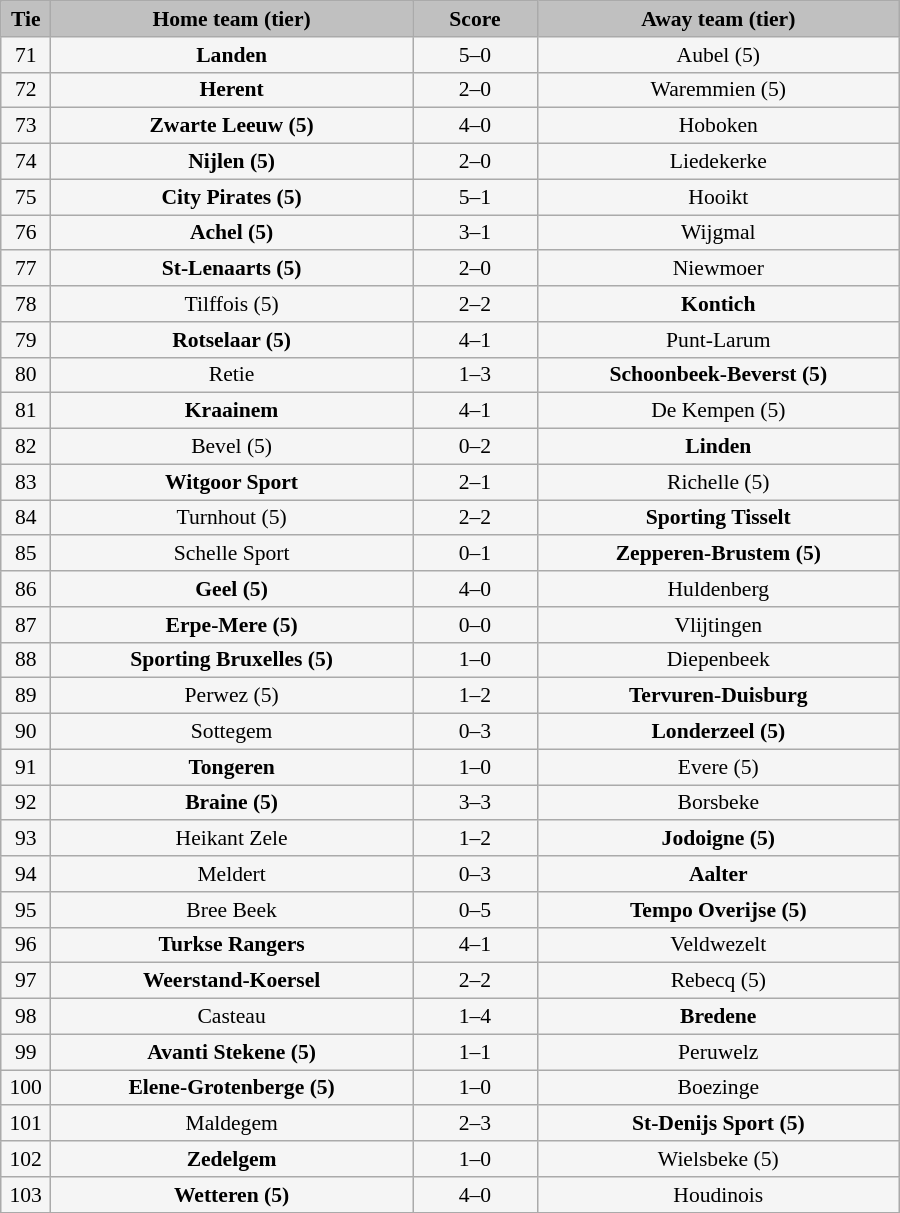<table class="wikitable" style="width: 600px; background:WhiteSmoke; text-align:center; font-size:90%">
<tr>
<td scope="col" style="width:  5.00%; background:silver;"><strong>Tie</strong></td>
<td scope="col" style="width: 36.25%; background:silver;"><strong>Home team (tier)</strong></td>
<td scope="col" style="width: 12.50%; background:silver;"><strong>Score</strong></td>
<td scope="col" style="width: 36.25%; background:silver;"><strong>Away team (tier)</strong></td>
</tr>
<tr>
<td>71</td>
<td><strong>Landen</strong></td>
<td>5–0</td>
<td>Aubel (5)</td>
</tr>
<tr>
<td>72</td>
<td><strong>Herent</strong></td>
<td>2–0</td>
<td>Waremmien (5)</td>
</tr>
<tr>
<td>73</td>
<td><strong>Zwarte Leeuw (5)</strong></td>
<td>4–0</td>
<td>Hoboken</td>
</tr>
<tr>
<td>74</td>
<td><strong>Nijlen (5)</strong></td>
<td>2–0</td>
<td>Liedekerke</td>
</tr>
<tr>
<td>75</td>
<td><strong>City Pirates (5)</strong></td>
<td>5–1</td>
<td>Hooikt</td>
</tr>
<tr>
<td>76</td>
<td><strong>Achel (5)</strong></td>
<td>3–1</td>
<td>Wijgmal</td>
</tr>
<tr>
<td>77</td>
<td><strong>St-Lenaarts (5)</strong></td>
<td>2–0</td>
<td>Niewmoer</td>
</tr>
<tr>
<td>78</td>
<td>Tilffois (5)</td>
<td>2–2 </td>
<td><strong>Kontich</strong></td>
</tr>
<tr>
<td>79</td>
<td><strong>Rotselaar (5)</strong></td>
<td>4–1</td>
<td>Punt-Larum</td>
</tr>
<tr>
<td>80</td>
<td>Retie</td>
<td>1–3</td>
<td><strong>Schoonbeek-Beverst (5)</strong></td>
</tr>
<tr>
<td>81</td>
<td><strong>Kraainem</strong></td>
<td>4–1</td>
<td>De Kempen (5)</td>
</tr>
<tr>
<td>82</td>
<td>Bevel (5)</td>
<td>0–2</td>
<td><strong>Linden</strong></td>
</tr>
<tr>
<td>83</td>
<td><strong>Witgoor Sport</strong></td>
<td>2–1</td>
<td>Richelle (5)</td>
</tr>
<tr>
<td>84</td>
<td>Turnhout (5)</td>
<td>2–2 </td>
<td><strong>Sporting Tisselt</strong></td>
</tr>
<tr>
<td>85</td>
<td>Schelle Sport</td>
<td>0–1</td>
<td><strong>Zepperen-Brustem (5)</strong></td>
</tr>
<tr>
<td>86</td>
<td><strong>Geel (5)</strong></td>
<td>4–0</td>
<td>Huldenberg</td>
</tr>
<tr>
<td>87</td>
<td><strong>Erpe-Mere (5)</strong></td>
<td>0–0 </td>
<td>Vlijtingen</td>
</tr>
<tr>
<td>88</td>
<td><strong>Sporting Bruxelles (5)</strong></td>
<td>1–0</td>
<td>Diepenbeek</td>
</tr>
<tr>
<td>89</td>
<td>Perwez (5)</td>
<td>1–2</td>
<td><strong>Tervuren-Duisburg</strong></td>
</tr>
<tr>
<td>90</td>
<td>Sottegem</td>
<td>0–3</td>
<td><strong>Londerzeel (5)</strong></td>
</tr>
<tr>
<td>91</td>
<td><strong>Tongeren</strong></td>
<td>1–0</td>
<td>Evere (5)</td>
</tr>
<tr>
<td>92</td>
<td><strong>Braine (5)</strong></td>
<td>3–3 </td>
<td>Borsbeke</td>
</tr>
<tr>
<td>93</td>
<td>Heikant Zele</td>
<td>1–2</td>
<td><strong>Jodoigne (5)</strong></td>
</tr>
<tr>
<td>94</td>
<td>Meldert</td>
<td>0–3</td>
<td><strong>Aalter</strong></td>
</tr>
<tr>
<td>95</td>
<td>Bree Beek</td>
<td>0–5</td>
<td><strong>Tempo Overijse (5)</strong></td>
</tr>
<tr>
<td>96</td>
<td><strong>Turkse Rangers</strong></td>
<td>4–1</td>
<td>Veldwezelt</td>
</tr>
<tr>
<td>97</td>
<td><strong>Weerstand-Koersel</strong></td>
<td>2–2 </td>
<td>Rebecq (5)</td>
</tr>
<tr>
<td>98</td>
<td>Casteau</td>
<td>1–4</td>
<td><strong>Bredene</strong></td>
</tr>
<tr>
<td>99</td>
<td><strong>Avanti Stekene (5)</strong></td>
<td>1–1 </td>
<td>Peruwelz</td>
</tr>
<tr>
<td>100</td>
<td><strong>Elene-Grotenberge (5)</strong></td>
<td>1–0</td>
<td>Boezinge</td>
</tr>
<tr>
<td>101</td>
<td>Maldegem</td>
<td>2–3</td>
<td><strong>St-Denijs Sport (5)</strong></td>
</tr>
<tr>
<td>102</td>
<td><strong>Zedelgem</strong></td>
<td>1–0</td>
<td>Wielsbeke (5)</td>
</tr>
<tr>
<td>103</td>
<td><strong>Wetteren (5)</strong></td>
<td>4–0</td>
<td>Houdinois</td>
</tr>
<tr>
</tr>
</table>
